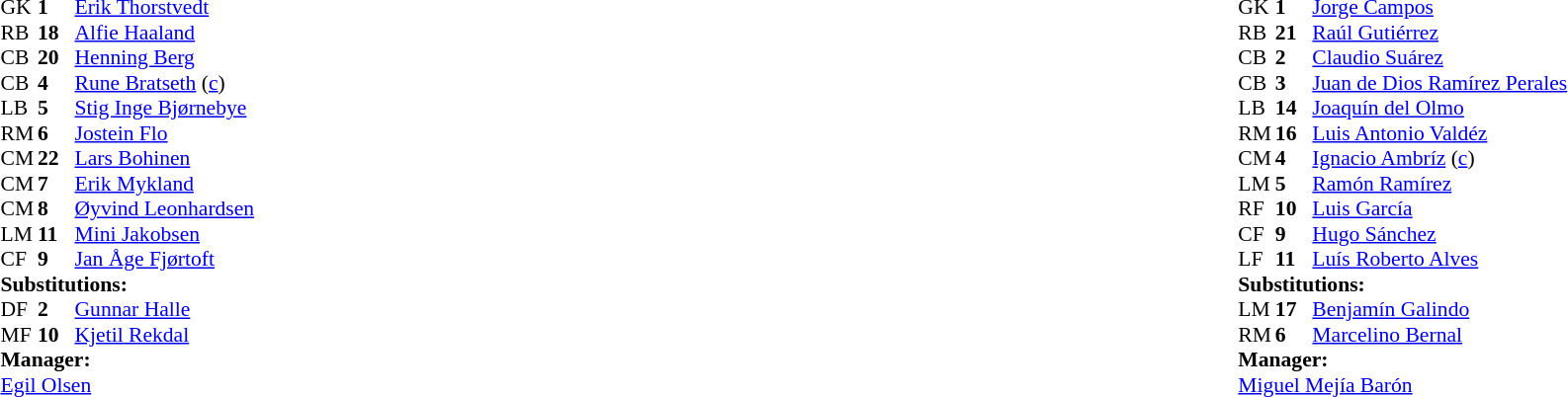<table width="100%">
<tr>
<td valign="top" width="50%"><br><table style="font-size: 90%" cellspacing="0" cellpadding="0">
<tr>
<th width="25"></th>
<th width="25"></th>
</tr>
<tr>
<td>GK</td>
<td><strong>1</strong></td>
<td><a href='#'>Erik Thorstvedt</a></td>
</tr>
<tr>
<td>RB</td>
<td><strong>18</strong></td>
<td><a href='#'>Alfie Haaland</a></td>
<td></td>
</tr>
<tr>
<td>CB</td>
<td><strong>20</strong></td>
<td><a href='#'>Henning Berg</a></td>
</tr>
<tr>
<td>CB</td>
<td><strong>4</strong></td>
<td><a href='#'>Rune Bratseth</a> (<a href='#'>c</a>)</td>
</tr>
<tr>
<td>LB</td>
<td><strong>5</strong></td>
<td><a href='#'>Stig Inge Bjørnebye</a></td>
</tr>
<tr>
<td>RM</td>
<td><strong>6</strong></td>
<td><a href='#'>Jostein Flo</a></td>
</tr>
<tr>
<td>CM</td>
<td><strong>22</strong></td>
<td><a href='#'>Lars Bohinen</a></td>
</tr>
<tr>
<td>CM</td>
<td><strong>7</strong></td>
<td><a href='#'>Erik Mykland</a></td>
<td></td>
<td></td>
</tr>
<tr>
<td>CM</td>
<td><strong>8</strong></td>
<td><a href='#'>Øyvind Leonhardsen</a></td>
<td></td>
</tr>
<tr>
<td>LM</td>
<td><strong>11</strong></td>
<td><a href='#'>Mini Jakobsen</a></td>
<td></td>
<td></td>
</tr>
<tr>
<td>CF</td>
<td><strong>9</strong></td>
<td><a href='#'>Jan Åge Fjørtoft</a></td>
</tr>
<tr>
<td colspan=3><strong>Substitutions:</strong></td>
</tr>
<tr>
<td>DF</td>
<td><strong>2</strong></td>
<td><a href='#'>Gunnar Halle</a></td>
<td></td>
<td></td>
</tr>
<tr>
<td>MF</td>
<td><strong>10</strong></td>
<td><a href='#'>Kjetil Rekdal</a></td>
<td></td>
<td></td>
</tr>
<tr>
<td colspan=3><strong>Manager:</strong></td>
</tr>
<tr>
<td colspan="4"><a href='#'>Egil Olsen</a></td>
</tr>
</table>
</td>
<td></td>
<td valign="top" width="50%"><br><table style="font-size: 90%" cellspacing="0" cellpadding="0" align=center>
<tr>
<th width="25"></th>
<th width="25"></th>
</tr>
<tr>
<td>GK</td>
<td><strong>1</strong></td>
<td><a href='#'>Jorge Campos</a></td>
</tr>
<tr>
<td>RB</td>
<td><strong>21</strong></td>
<td><a href='#'>Raúl Gutiérrez</a></td>
<td></td>
<td></td>
</tr>
<tr>
<td>CB</td>
<td><strong>2</strong></td>
<td><a href='#'>Claudio Suárez</a></td>
<td></td>
</tr>
<tr>
<td>CB</td>
<td><strong>3</strong></td>
<td><a href='#'>Juan de Dios Ramírez Perales</a></td>
</tr>
<tr>
<td>LB</td>
<td><strong>14</strong></td>
<td><a href='#'>Joaquín del Olmo</a></td>
</tr>
<tr>
<td>RM</td>
<td><strong>16</strong></td>
<td><a href='#'>Luis Antonio Valdéz</a></td>
<td></td>
<td></td>
</tr>
<tr>
<td>CM</td>
<td><strong>4</strong></td>
<td><a href='#'>Ignacio Ambríz</a> (<a href='#'>c</a>)</td>
</tr>
<tr>
<td>LM</td>
<td><strong>5</strong></td>
<td><a href='#'>Ramón Ramírez</a></td>
</tr>
<tr>
<td>RF</td>
<td><strong>10</strong></td>
<td><a href='#'>Luis García</a></td>
</tr>
<tr>
<td>CF</td>
<td><strong>9</strong></td>
<td><a href='#'>Hugo Sánchez</a></td>
</tr>
<tr>
<td>LF</td>
<td><strong>11</strong></td>
<td><a href='#'>Luís Roberto Alves</a></td>
</tr>
<tr>
<td colspan=3><strong>Substitutions:</strong></td>
</tr>
<tr>
<td>LM</td>
<td><strong>17</strong></td>
<td><a href='#'>Benjamín Galindo</a></td>
<td></td>
<td></td>
</tr>
<tr>
<td>RM</td>
<td><strong>6</strong></td>
<td><a href='#'>Marcelino Bernal</a></td>
<td></td>
<td></td>
</tr>
<tr>
<td colspan=3><strong>Manager:</strong></td>
</tr>
<tr>
<td colspan="4"><a href='#'>Miguel Mejía Barón</a></td>
</tr>
</table>
</td>
</tr>
</table>
